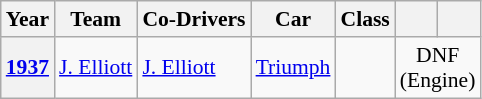<table class="wikitable" style="text-align:center; font-size:90%">
<tr>
<th>Year</th>
<th>Team</th>
<th>Co-Drivers</th>
<th>Car</th>
<th>Class</th>
<th></th>
<th></th>
</tr>
<tr>
<th><a href='#'>1937</a></th>
<td align="left"> <a href='#'>J. Elliott</a></td>
<td align="left"> <a href='#'>J. Elliott</a></td>
<td align="left"><a href='#'>Triumph</a></td>
<td></td>
<td colspan=2>DNF<br>(Engine)</td>
</tr>
</table>
